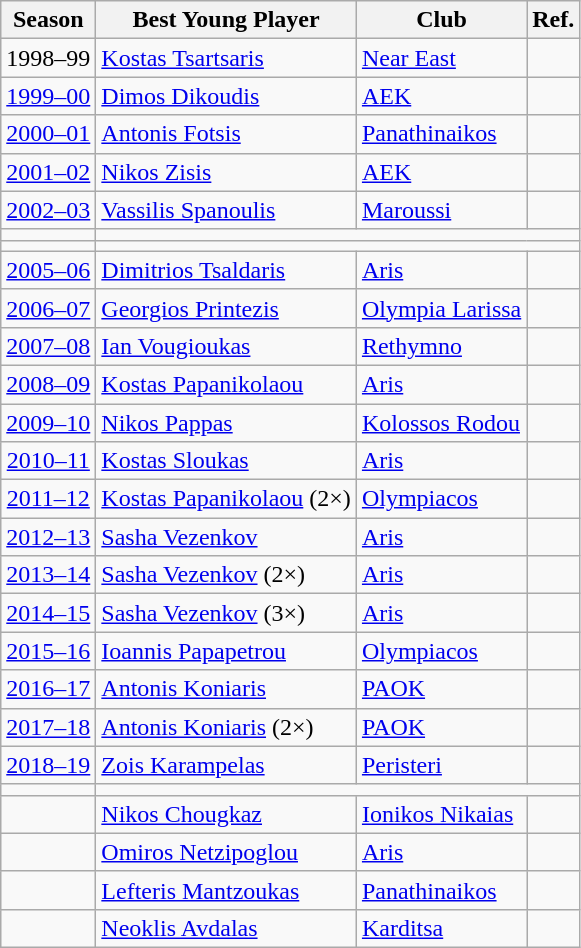<table class="wikitable sortable">
<tr>
<th>Season</th>
<th>Best Young Player</th>
<th>Club</th>
<th>Ref.</th>
</tr>
<tr>
<td style="text-align: center;">1998–99</td>
<td> <a href='#'>Kostas Tsartsaris</a></td>
<td><a href='#'>Near East</a></td>
<td></td>
</tr>
<tr>
<td style="text-align: center;"><a href='#'>1999–00</a></td>
<td> <a href='#'>Dimos Dikoudis</a></td>
<td><a href='#'>AEK</a></td>
<td></td>
</tr>
<tr>
<td style="text-align: center;"><a href='#'>2000–01</a></td>
<td> <a href='#'>Antonis Fotsis</a></td>
<td><a href='#'>Panathinaikos</a></td>
<td></td>
</tr>
<tr>
<td style="text-align: center;"><a href='#'>2001–02</a></td>
<td> <a href='#'>Nikos Zisis</a></td>
<td><a href='#'>AEK</a></td>
<td></td>
</tr>
<tr>
<td style="text-align: center;"><a href='#'>2002–03</a></td>
<td> <a href='#'>Vassilis Spanoulis</a></td>
<td><a href='#'>Maroussi</a></td>
<td></td>
</tr>
<tr>
<td></td>
<td colspan="6"></td>
</tr>
<tr>
<td></td>
<td colspan="6"></td>
</tr>
<tr>
<td style="text-align: center;"><a href='#'>2005–06</a></td>
<td> <a href='#'>Dimitrios Tsaldaris</a></td>
<td><a href='#'>Aris</a></td>
<td></td>
</tr>
<tr>
<td style="text-align: center;"><a href='#'>2006–07</a></td>
<td> <a href='#'>Georgios Printezis</a></td>
<td><a href='#'>Olympia Larissa</a></td>
<td></td>
</tr>
<tr>
<td style="text-align: center;"><a href='#'>2007–08</a></td>
<td> <a href='#'>Ian Vougioukas</a></td>
<td><a href='#'>Rethymno</a></td>
<td></td>
</tr>
<tr>
<td style="text-align: center;"><a href='#'>2008–09</a></td>
<td> <a href='#'>Kostas Papanikolaou</a></td>
<td><a href='#'>Aris</a></td>
<td></td>
</tr>
<tr>
<td style="text-align: center;"><a href='#'>2009–10</a></td>
<td> <a href='#'>Nikos Pappas</a></td>
<td><a href='#'>Kolossos Rodou</a></td>
<td></td>
</tr>
<tr>
<td style="text-align: center;"><a href='#'>2010–11</a></td>
<td> <a href='#'>Kostas Sloukas</a></td>
<td><a href='#'>Aris</a></td>
<td></td>
</tr>
<tr>
<td style="text-align: center;"><a href='#'>2011–12</a></td>
<td> <a href='#'>Kostas Papanikolaou</a> (2×)</td>
<td><a href='#'>Olympiacos</a></td>
<td></td>
</tr>
<tr>
<td style="text-align: center;"><a href='#'>2012–13</a></td>
<td> <a href='#'>Sasha Vezenkov</a></td>
<td><a href='#'>Aris</a></td>
<td></td>
</tr>
<tr>
<td style="text-align: center;"><a href='#'>2013–14</a></td>
<td> <a href='#'>Sasha Vezenkov</a> (2×)</td>
<td><a href='#'>Aris</a></td>
<td></td>
</tr>
<tr>
<td style="text-align: center;"><a href='#'>2014–15</a></td>
<td> <a href='#'>Sasha Vezenkov</a> (3×)</td>
<td><a href='#'>Aris</a></td>
<td></td>
</tr>
<tr>
<td style="text-align: center;"><a href='#'>2015–16</a></td>
<td> <a href='#'>Ioannis Papapetrou</a></td>
<td><a href='#'>Olympiacos</a></td>
<td style="text-align: center;"></td>
</tr>
<tr>
<td style="text-align: center;"><a href='#'>2016–17</a></td>
<td> <a href='#'>Antonis Koniaris</a></td>
<td><a href='#'>PAOK</a></td>
<td style="text-align: center;"></td>
</tr>
<tr>
<td style="text-align: center;"><a href='#'>2017–18</a></td>
<td> <a href='#'>Antonis Koniaris</a> (2×)</td>
<td><a href='#'>PAOK</a></td>
<td></td>
</tr>
<tr>
<td style="text-align: center;"><a href='#'>2018–19</a></td>
<td> <a href='#'>Zois Karampelas</a></td>
<td><a href='#'>Peristeri</a></td>
<td style="text-align: center;"></td>
</tr>
<tr>
<td></td>
<td colspan="6"></td>
</tr>
<tr>
<td></td>
<td> <a href='#'>Nikos Chougkaz</a></td>
<td><a href='#'>Ionikos Nikaias</a></td>
<td></td>
</tr>
<tr>
<td></td>
<td> <a href='#'>Omiros Netzipoglou</a></td>
<td><a href='#'>Aris</a></td>
<td></td>
</tr>
<tr>
<td></td>
<td> <a href='#'>Lefteris Mantzoukas</a></td>
<td><a href='#'>Panathinaikos</a></td>
<td></td>
</tr>
<tr>
<td></td>
<td> <a href='#'>Neoklis Avdalas</a></td>
<td><a href='#'>Karditsa</a></td>
<td></td>
</tr>
</table>
